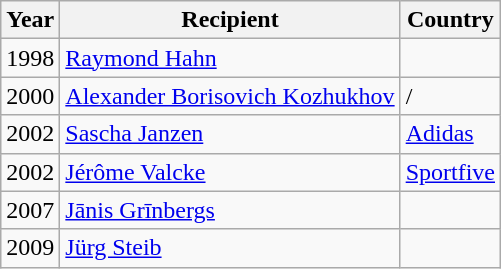<table class="wikitable">
<tr>
<th>Year</th>
<th>Recipient</th>
<th>Country</th>
</tr>
<tr>
<td>1998</td>
<td><a href='#'>Raymond Hahn</a></td>
<td></td>
</tr>
<tr>
<td>2000</td>
<td><a href='#'>Alexander Borisovich Kozhukhov</a></td>
<td>/</td>
</tr>
<tr>
<td>2002</td>
<td><a href='#'>Sascha Janzen</a></td>
<td><a href='#'>Adidas</a></td>
</tr>
<tr>
<td>2002</td>
<td><a href='#'>Jérôme Valcke</a></td>
<td><a href='#'>Sportfive</a></td>
</tr>
<tr>
<td>2007</td>
<td><a href='#'>Jānis Grīnbergs</a></td>
<td></td>
</tr>
<tr>
<td>2009</td>
<td><a href='#'>Jürg Steib</a></td>
<td></td>
</tr>
</table>
